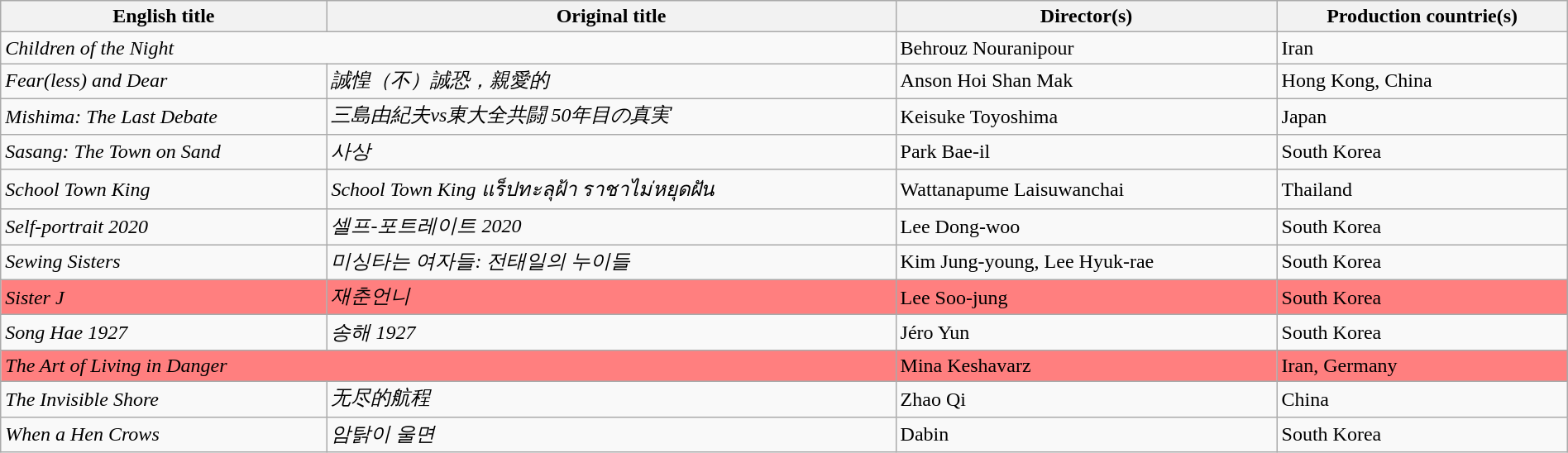<table class="sortable wikitable" style="width:100%; margin-bottom:4px" cellpadding="5">
<tr>
<th scope="col">English title</th>
<th scope="col">Original title</th>
<th scope="col">Director(s)</th>
<th scope="col">Production countrie(s)</th>
</tr>
<tr>
<td colspan="2"><em>Children of the Night</em></td>
<td>Behrouz Nouranipour</td>
<td>Iran</td>
</tr>
<tr>
<td><em>Fear(less) and Dear</em></td>
<td><em>誠惶（不）誠恐，親愛的</em></td>
<td>Anson Hoi Shan Mak</td>
<td>Hong Kong, China</td>
</tr>
<tr>
<td><em>Mishima: The Last Debate</em></td>
<td><em>三島由紀夫vs東大全共闘 50年目の真実</em></td>
<td>Keisuke Toyoshima</td>
<td>Japan</td>
</tr>
<tr>
<td><em>Sasang: The Town on Sand</em></td>
<td><em>사상</em></td>
<td>Park Bae-il</td>
<td>South Korea</td>
</tr>
<tr>
<td><em>School Town King</em></td>
<td><em>School Town King แร็ปทะลุฝ้า ราชาไม่หยุดฝัน</em></td>
<td>Wattanapume Laisuwanchai</td>
<td>Thailand</td>
</tr>
<tr>
<td><em>Self-portrait 2020</em></td>
<td><em>셀프-포트레이트 2020</em></td>
<td>Lee Dong-woo</td>
<td>South Korea</td>
</tr>
<tr>
<td><em>Sewing Sisters</em></td>
<td><em>미싱타는 여자들: 전태일의 누이들</em></td>
<td>Kim Jung-young, Lee Hyuk-rae</td>
<td>South Korea</td>
</tr>
<tr bgcolor="#FF7F7F">
<td><em>Sister J</em> </td>
<td><em>재춘언니</em></td>
<td>Lee Soo-jung</td>
<td>South Korea</td>
</tr>
<tr>
<td><em>Song Hae 1927</em></td>
<td><em>송해 1927</em></td>
<td>Jéro Yun</td>
<td>South Korea</td>
</tr>
<tr bgcolor="#FF7F7F">
<td colspan="2"><em>The Art of Living in Danger</em> </td>
<td>Mina Keshavarz</td>
<td>Iran, Germany</td>
</tr>
<tr>
<td><em>The Invisible Shore</em></td>
<td><em>无尽的航程</em></td>
<td>Zhao Qi</td>
<td>China</td>
</tr>
<tr>
<td><em>When a Hen Crows</em></td>
<td><em>암탉이 울면</em></td>
<td>Dabin</td>
<td>South Korea</td>
</tr>
</table>
